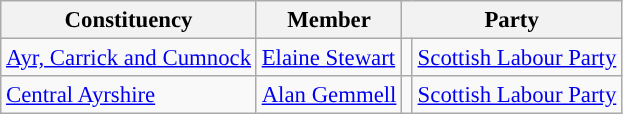<table class="wikitable" style="font-size: 95%;">
<tr>
<th>Constituency</th>
<th>Member</th>
<th colspan=2>Party</th>
</tr>
<tr>
<td><a href='#'>Ayr, Carrick and Cumnock</a></td>
<td><a href='#'>Elaine Stewart</a></td>
<td style="background-color: "></td>
<td><a href='#'>Scottish Labour Party</a></td>
</tr>
<tr>
<td><a href='#'>Central Ayrshire</a></td>
<td><a href='#'>Alan Gemmell</a></td>
<td style="background-color: "></td>
<td><a href='#'>Scottish Labour Party</a></td>
</tr>
</table>
